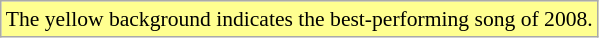<table class="wikitable" style="font-size:90%;">
<tr>
<td style="background-color:#FFFF90">The yellow background indicates the best-performing song of 2008.</td>
</tr>
</table>
